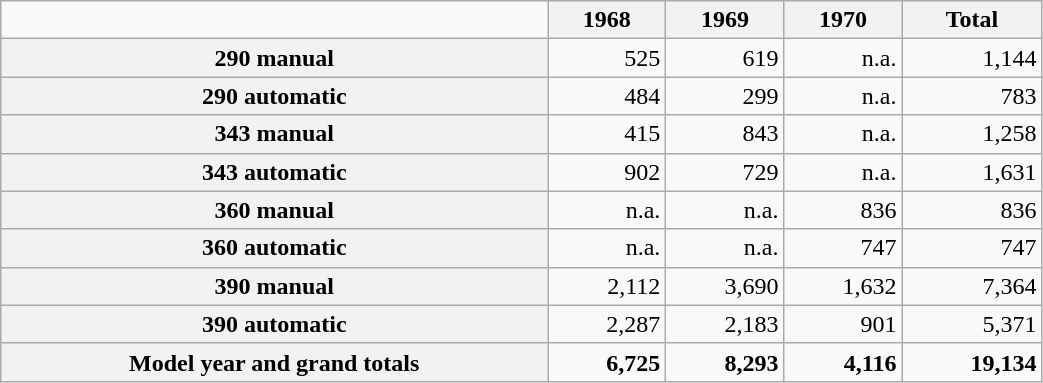<table class="wikitable" style="text-align:right; width:55%;">
<tr>
<td></td>
<th scope="col">1968</th>
<th scope="col">1969</th>
<th scope="col">1970</th>
<th scope="col">Total</th>
</tr>
<tr>
<th scope="row">290 manual</th>
<td>525</td>
<td>619</td>
<td>n.a.</td>
<td>1,144</td>
</tr>
<tr>
<th scope="row">290 automatic</th>
<td>484</td>
<td>299</td>
<td>n.a.</td>
<td>783</td>
</tr>
<tr>
<th scope="row">343 manual</th>
<td>415</td>
<td>843</td>
<td>n.a.</td>
<td>1,258</td>
</tr>
<tr>
<th scope="row">343 automatic</th>
<td>902</td>
<td>729</td>
<td>n.a.</td>
<td>1,631</td>
</tr>
<tr>
<th scope="row">360 manual</th>
<td>n.a.</td>
<td>n.a.</td>
<td>836</td>
<td>836</td>
</tr>
<tr>
<th scope="row">360 automatic</th>
<td>n.a.</td>
<td>n.a.</td>
<td>747</td>
<td>747</td>
</tr>
<tr>
<th scope="row">390 manual</th>
<td>2,112</td>
<td>3,690</td>
<td>1,632</td>
<td>7,364</td>
</tr>
<tr>
<th scope="row">390 automatic</th>
<td>2,287</td>
<td>2,183</td>
<td>901</td>
<td>5,371</td>
</tr>
<tr>
<th scope="row">Model year and grand totals</th>
<td><strong>6,725</strong></td>
<td><strong>8,293</strong></td>
<td><strong>4,116</strong></td>
<td><strong>19,134</strong></td>
</tr>
</table>
